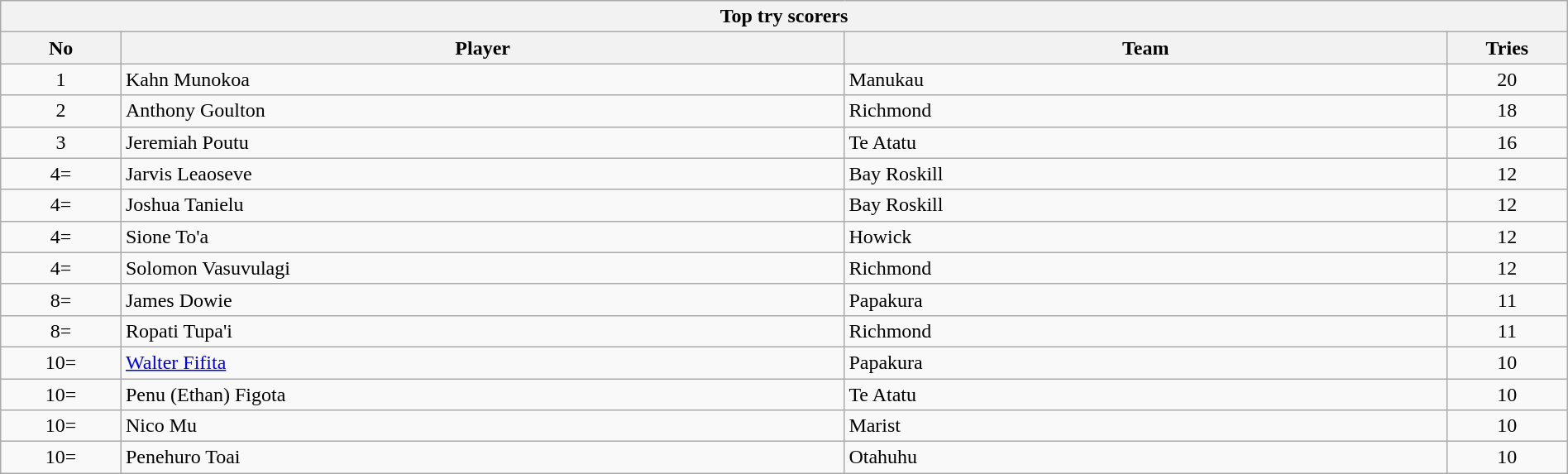<table class="wikitable collapsible sortable" style="text-align:left; font-size:100%; width:100%;">
<tr>
<th colspan="100%">Top try scorers</th>
</tr>
<tr>
<th style="width:5%;">No</th>
<th style="width:30%;">Player</th>
<th style="width:25%;">Team</th>
<th style="width:5%;">Tries<br></th>
</tr>
<tr>
<td style="text-align:center;">1</td>
<td>Kahn Munokoa</td>
<td>Manukau</td>
<td style="text-align:center;">20</td>
</tr>
<tr>
<td style="text-align:center;">2</td>
<td>Anthony Goulton</td>
<td>Richmond</td>
<td style="text-align:center;">18</td>
</tr>
<tr>
<td style="text-align:center;">3</td>
<td>Jeremiah Poutu</td>
<td>Te Atatu</td>
<td style="text-align:center;">16</td>
</tr>
<tr>
<td style="text-align:center;">4=</td>
<td>Jarvis Leaoseve</td>
<td>Bay Roskill</td>
<td style="text-align:center;">12</td>
</tr>
<tr>
<td style="text-align:center;">4=</td>
<td>Joshua Tanielu</td>
<td>Bay Roskill</td>
<td style="text-align:center;">12</td>
</tr>
<tr>
<td style="text-align:center;">4=</td>
<td>Sione To'a</td>
<td>Howick</td>
<td style="text-align:center;">12</td>
</tr>
<tr>
<td style="text-align:center;">4=</td>
<td>Solomon Vasuvulagi</td>
<td>Richmond</td>
<td style="text-align:center;">12</td>
</tr>
<tr>
<td style="text-align:center;">8=</td>
<td>James Dowie</td>
<td>Papakura</td>
<td style="text-align:center;">11</td>
</tr>
<tr>
<td style="text-align:center;">8=</td>
<td>Ropati Tupa'i</td>
<td>Richmond</td>
<td style="text-align:center;">11</td>
</tr>
<tr>
<td style="text-align:center;">10=</td>
<td><a href='#'>Walter Fifita</a></td>
<td>Papakura</td>
<td style="text-align:center;">10</td>
</tr>
<tr>
<td style="text-align:center;">10=</td>
<td>Penu (Ethan) Figota</td>
<td>Te Atatu</td>
<td style="text-align:center;">10</td>
</tr>
<tr>
<td style="text-align:center;">10=</td>
<td>Nico Mu</td>
<td>Marist</td>
<td style="text-align:center;">10</td>
</tr>
<tr>
<td style="text-align:center;">10=</td>
<td>Penehuro Toai</td>
<td>Otahuhu</td>
<td style="text-align:center;">10</td>
</tr>
</table>
